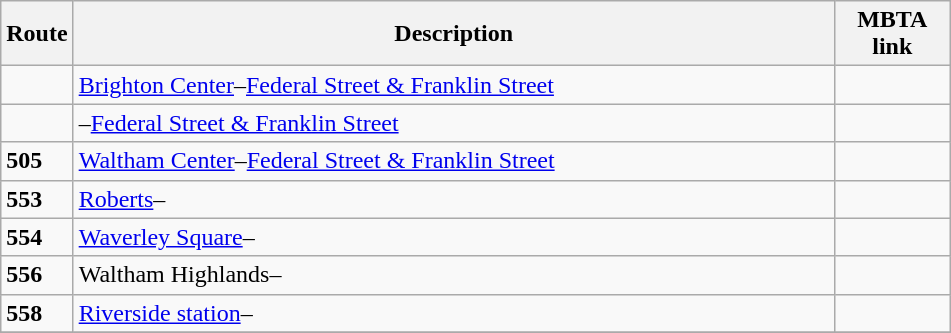<table class="wikitable">
<tr>
<th scope="col" width="35">Route</th>
<th scope="col" width="500">Description</th>
<th scope="col" width="70">MBTA link</th>
</tr>
<tr>
<td><strong></strong></td>
<td><a href='#'>Brighton Center</a>–<a href='#'>Federal Street & Franklin Street</a></td>
<td></td>
</tr>
<tr>
<td><strong></strong></td>
<td>–<a href='#'>Federal Street & Franklin Street</a></td>
<td></td>
</tr>
<tr>
<td><strong>505</strong></td>
<td><a href='#'>Waltham Center</a>–<a href='#'>Federal Street & Franklin Street</a></td>
<td></td>
</tr>
<tr>
<td><strong>553</strong></td>
<td><a href='#'>Roberts</a>–</td>
<td></td>
</tr>
<tr>
<td><strong>554</strong></td>
<td><a href='#'>Waverley Square</a>–</td>
<td></td>
</tr>
<tr>
<td><strong>556</strong></td>
<td>Waltham Highlands–</td>
<td></td>
</tr>
<tr>
<td><strong>558</strong></td>
<td><a href='#'>Riverside station</a>–</td>
<td></td>
</tr>
<tr>
</tr>
</table>
